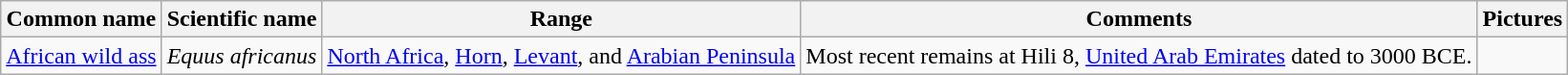<table class="wikitable">
<tr>
<th>Common name</th>
<th>Scientific name</th>
<th>Range</th>
<th class="unsortable">Comments</th>
<th class="unsortable">Pictures</th>
</tr>
<tr>
<td><a href='#'>African wild ass</a></td>
<td><em>Equus africanus</em></td>
<td><a href='#'>North Africa</a>, <a href='#'>Horn</a>, <a href='#'>Levant</a>, and <a href='#'>Arabian Peninsula</a></td>
<td>Most recent remains at Hili 8, <a href='#'>United Arab Emirates</a> dated to 3000 BCE.</td>
<td></td>
</tr>
</table>
